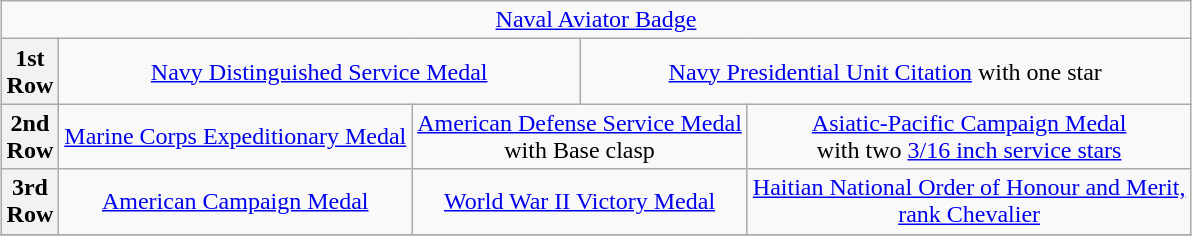<table class="wikitable" style="margin:1em auto; text-align:center;">
<tr>
<td colspan="14"><a href='#'>Naval Aviator Badge</a></td>
</tr>
<tr>
<th>1st<br>Row</th>
<td colspan="7"><a href='#'>Navy Distinguished Service Medal</a></td>
<td colspan="6"><a href='#'>Navy Presidential Unit Citation</a> with one star</td>
</tr>
<tr>
<th>2nd<br>Row</th>
<td colspan="4"><a href='#'>Marine Corps Expeditionary Medal</a></td>
<td colspan="4"><a href='#'>American Defense Service Medal</a> <br>with Base clasp</td>
<td colspan="4"><a href='#'>Asiatic-Pacific Campaign Medal</a> <br>with two <a href='#'>3/16 inch service stars</a></td>
</tr>
<tr>
<th>3rd<br>Row</th>
<td colspan="4"><a href='#'>American Campaign Medal</a></td>
<td colspan="4"><a href='#'>World War II Victory Medal</a></td>
<td colspan="4"><a href='#'>Haitian National Order of Honour and Merit, <br>rank Chevalier</a></td>
</tr>
<tr>
</tr>
</table>
